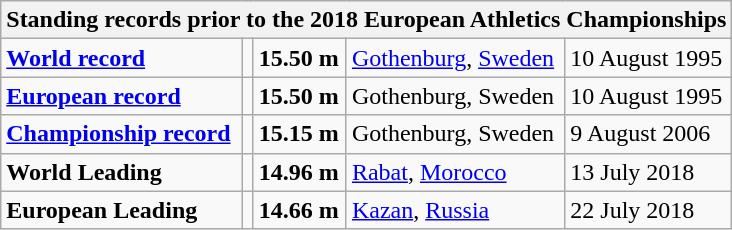<table class="wikitable">
<tr>
<th colspan="5">Standing records prior to the 2018 European Athletics Championships</th>
</tr>
<tr>
<td><strong><a href='#'>World record</a></strong></td>
<td></td>
<td><strong>15.50 m</strong></td>
<td><a href='#'>Gothenburg</a>, <a href='#'>Sweden</a></td>
<td>10 August 1995</td>
</tr>
<tr>
<td><strong><a href='#'>European record</a></strong></td>
<td></td>
<td><strong>15.50 m</strong></td>
<td>Gothenburg, Sweden</td>
<td>10 August 1995</td>
</tr>
<tr>
<td><strong><a href='#'>Championship record</a></strong></td>
<td></td>
<td><strong>15.15 m</strong></td>
<td>Gothenburg, Sweden</td>
<td>9 August 2006</td>
</tr>
<tr>
<td><strong>World Leading</strong></td>
<td></td>
<td><strong>14.96 m</strong></td>
<td><a href='#'>Rabat</a>, <a href='#'>Morocco</a></td>
<td>13 July 2018</td>
</tr>
<tr>
<td><strong>European Leading</strong></td>
<td></td>
<td><strong>14.66 m</strong></td>
<td><a href='#'>Kazan</a>, <a href='#'>Russia</a></td>
<td>22 July 2018</td>
</tr>
</table>
